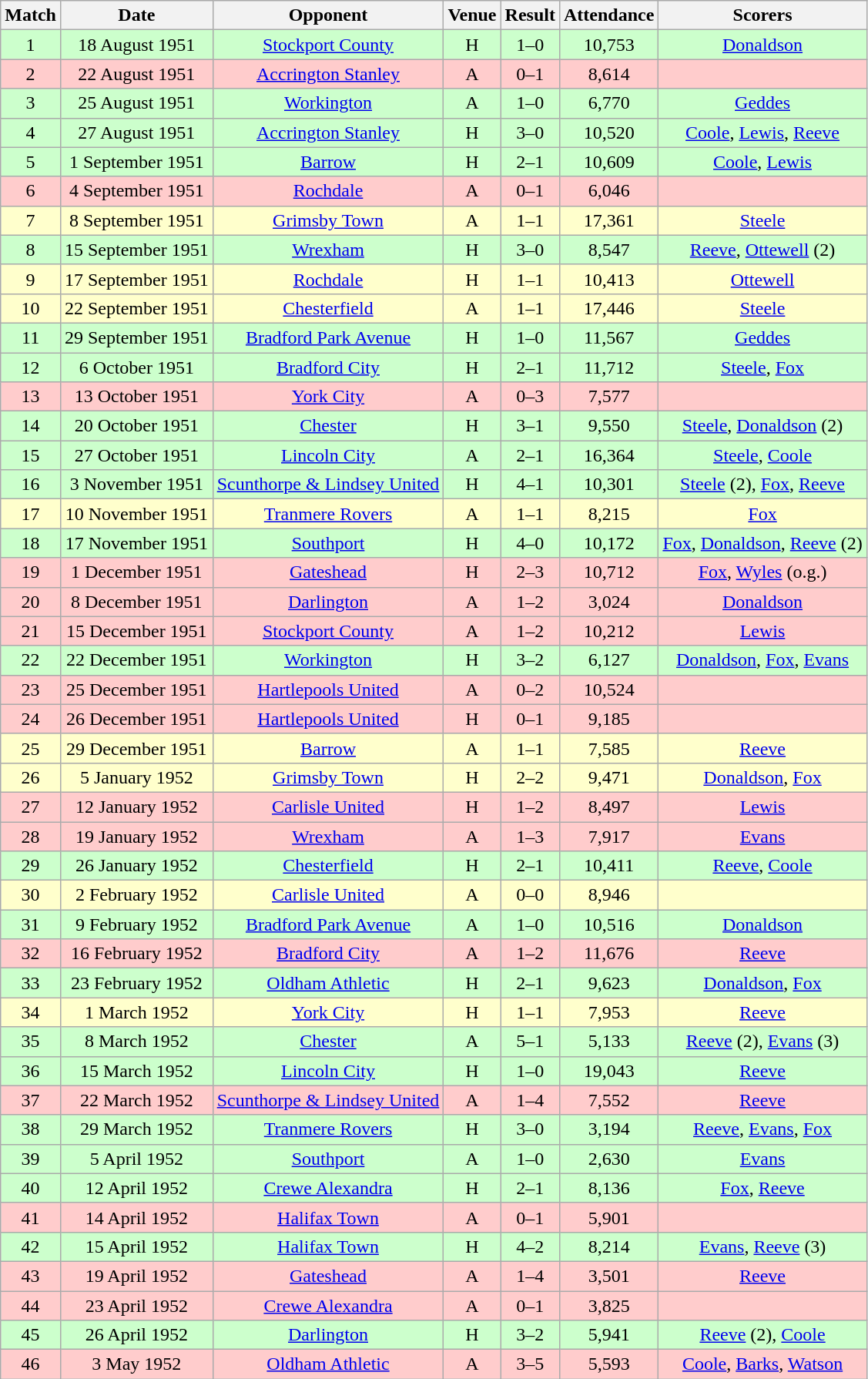<table class="wikitable " style="font-size:100%; text-align:center">
<tr>
<th>Match</th>
<th>Date</th>
<th>Opponent</th>
<th>Venue</th>
<th>Result</th>
<th>Attendance</th>
<th>Scorers</th>
</tr>
<tr style="background: #CCFFCC;">
<td>1</td>
<td>18 August 1951</td>
<td><a href='#'>Stockport County</a></td>
<td>H</td>
<td>1–0</td>
<td>10,753</td>
<td><a href='#'>Donaldson</a></td>
</tr>
<tr style="background: #FFCCCC;">
<td>2</td>
<td>22 August 1951</td>
<td><a href='#'>Accrington Stanley</a></td>
<td>A</td>
<td>0–1</td>
<td>8,614</td>
<td></td>
</tr>
<tr style="background: #CCFFCC;">
<td>3</td>
<td>25 August 1951</td>
<td><a href='#'>Workington</a></td>
<td>A</td>
<td>1–0</td>
<td>6,770</td>
<td><a href='#'>Geddes</a></td>
</tr>
<tr style="background: #CCFFCC;">
<td>4</td>
<td>27 August 1951</td>
<td><a href='#'>Accrington Stanley</a></td>
<td>H</td>
<td>3–0</td>
<td>10,520</td>
<td><a href='#'>Coole</a>, <a href='#'>Lewis</a>, <a href='#'>Reeve</a></td>
</tr>
<tr style="background: #CCFFCC;">
<td>5</td>
<td>1 September 1951</td>
<td><a href='#'>Barrow</a></td>
<td>H</td>
<td>2–1</td>
<td>10,609</td>
<td><a href='#'>Coole</a>, <a href='#'>Lewis</a></td>
</tr>
<tr style="background: #FFCCCC;">
<td>6</td>
<td>4 September 1951</td>
<td><a href='#'>Rochdale</a></td>
<td>A</td>
<td>0–1</td>
<td>6,046</td>
<td></td>
</tr>
<tr style="background: #FFFFCC;">
<td>7</td>
<td>8 September 1951</td>
<td><a href='#'>Grimsby Town</a></td>
<td>A</td>
<td>1–1</td>
<td>17,361</td>
<td><a href='#'>Steele</a></td>
</tr>
<tr style="background: #CCFFCC;">
<td>8</td>
<td>15 September 1951</td>
<td><a href='#'>Wrexham</a></td>
<td>H</td>
<td>3–0</td>
<td>8,547</td>
<td><a href='#'>Reeve</a>, <a href='#'>Ottewell</a> (2)</td>
</tr>
<tr style="background: #FFFFCC;">
<td>9</td>
<td>17 September 1951</td>
<td><a href='#'>Rochdale</a></td>
<td>H</td>
<td>1–1</td>
<td>10,413</td>
<td><a href='#'>Ottewell</a></td>
</tr>
<tr style="background: #FFFFCC;">
<td>10</td>
<td>22 September 1951</td>
<td><a href='#'>Chesterfield</a></td>
<td>A</td>
<td>1–1</td>
<td>17,446</td>
<td><a href='#'>Steele</a></td>
</tr>
<tr style="background: #CCFFCC;">
<td>11</td>
<td>29 September 1951</td>
<td><a href='#'>Bradford Park Avenue</a></td>
<td>H</td>
<td>1–0</td>
<td>11,567</td>
<td><a href='#'>Geddes</a></td>
</tr>
<tr style="background: #CCFFCC;">
<td>12</td>
<td>6 October 1951</td>
<td><a href='#'>Bradford City</a></td>
<td>H</td>
<td>2–1</td>
<td>11,712</td>
<td><a href='#'>Steele</a>, <a href='#'>Fox</a></td>
</tr>
<tr style="background: #FFCCCC;">
<td>13</td>
<td>13 October 1951</td>
<td><a href='#'>York City</a></td>
<td>A</td>
<td>0–3</td>
<td>7,577</td>
<td></td>
</tr>
<tr style="background: #CCFFCC;">
<td>14</td>
<td>20 October 1951</td>
<td><a href='#'>Chester</a></td>
<td>H</td>
<td>3–1</td>
<td>9,550</td>
<td><a href='#'>Steele</a>, <a href='#'>Donaldson</a> (2)</td>
</tr>
<tr style="background: #CCFFCC;">
<td>15</td>
<td>27 October 1951</td>
<td><a href='#'>Lincoln City</a></td>
<td>A</td>
<td>2–1</td>
<td>16,364</td>
<td><a href='#'>Steele</a>, <a href='#'>Coole</a></td>
</tr>
<tr style="background: #CCFFCC;">
<td>16</td>
<td>3 November 1951</td>
<td><a href='#'>Scunthorpe & Lindsey United</a></td>
<td>H</td>
<td>4–1</td>
<td>10,301</td>
<td><a href='#'>Steele</a> (2), <a href='#'>Fox</a>, <a href='#'>Reeve</a></td>
</tr>
<tr style="background: #FFFFCC;">
<td>17</td>
<td>10 November 1951</td>
<td><a href='#'>Tranmere Rovers</a></td>
<td>A</td>
<td>1–1</td>
<td>8,215</td>
<td><a href='#'>Fox</a></td>
</tr>
<tr style="background: #CCFFCC;">
<td>18</td>
<td>17 November 1951</td>
<td><a href='#'>Southport</a></td>
<td>H</td>
<td>4–0</td>
<td>10,172</td>
<td><a href='#'>Fox</a>, <a href='#'>Donaldson</a>, <a href='#'>Reeve</a> (2)</td>
</tr>
<tr style="background: #FFCCCC;">
<td>19</td>
<td>1 December 1951</td>
<td><a href='#'>Gateshead</a></td>
<td>H</td>
<td>2–3</td>
<td>10,712</td>
<td><a href='#'>Fox</a>, <a href='#'>Wyles</a> (o.g.)</td>
</tr>
<tr style="background: #FFCCCC;">
<td>20</td>
<td>8 December 1951</td>
<td><a href='#'>Darlington</a></td>
<td>A</td>
<td>1–2</td>
<td>3,024</td>
<td><a href='#'>Donaldson</a></td>
</tr>
<tr style="background: #FFCCCC;">
<td>21</td>
<td>15 December 1951</td>
<td><a href='#'>Stockport County</a></td>
<td>A</td>
<td>1–2</td>
<td>10,212</td>
<td><a href='#'>Lewis</a></td>
</tr>
<tr style="background: #CCFFCC;">
<td>22</td>
<td>22 December 1951</td>
<td><a href='#'>Workington</a></td>
<td>H</td>
<td>3–2</td>
<td>6,127</td>
<td><a href='#'>Donaldson</a>, <a href='#'>Fox</a>, <a href='#'>Evans</a></td>
</tr>
<tr style="background: #FFCCCC;">
<td>23</td>
<td>25 December 1951</td>
<td><a href='#'>Hartlepools United</a></td>
<td>A</td>
<td>0–2</td>
<td>10,524</td>
<td></td>
</tr>
<tr style="background: #FFCCCC;">
<td>24</td>
<td>26 December 1951</td>
<td><a href='#'>Hartlepools United</a></td>
<td>H</td>
<td>0–1</td>
<td>9,185</td>
<td></td>
</tr>
<tr style="background: #FFFFCC;">
<td>25</td>
<td>29 December 1951</td>
<td><a href='#'>Barrow</a></td>
<td>A</td>
<td>1–1</td>
<td>7,585</td>
<td><a href='#'>Reeve</a></td>
</tr>
<tr style="background: #FFFFCC;">
<td>26</td>
<td>5 January 1952</td>
<td><a href='#'>Grimsby Town</a></td>
<td>H</td>
<td>2–2</td>
<td>9,471</td>
<td><a href='#'>Donaldson</a>, <a href='#'>Fox</a></td>
</tr>
<tr style="background: #FFCCCC;">
<td>27</td>
<td>12 January 1952</td>
<td><a href='#'>Carlisle United</a></td>
<td>H</td>
<td>1–2</td>
<td>8,497</td>
<td><a href='#'>Lewis</a></td>
</tr>
<tr style="background: #FFCCCC;">
<td>28</td>
<td>19 January 1952</td>
<td><a href='#'>Wrexham</a></td>
<td>A</td>
<td>1–3</td>
<td>7,917</td>
<td><a href='#'>Evans</a></td>
</tr>
<tr style="background: #CCFFCC;">
<td>29</td>
<td>26 January 1952</td>
<td><a href='#'>Chesterfield</a></td>
<td>H</td>
<td>2–1</td>
<td>10,411</td>
<td><a href='#'>Reeve</a>, <a href='#'>Coole</a></td>
</tr>
<tr style="background: #FFFFCC;">
<td>30</td>
<td>2 February 1952</td>
<td><a href='#'>Carlisle United</a></td>
<td>A</td>
<td>0–0</td>
<td>8,946</td>
<td></td>
</tr>
<tr style="background: #CCFFCC;">
<td>31</td>
<td>9 February 1952</td>
<td><a href='#'>Bradford Park Avenue</a></td>
<td>A</td>
<td>1–0</td>
<td>10,516</td>
<td><a href='#'>Donaldson</a></td>
</tr>
<tr style="background: #FFCCCC;">
<td>32</td>
<td>16 February 1952</td>
<td><a href='#'>Bradford City</a></td>
<td>A</td>
<td>1–2</td>
<td>11,676</td>
<td><a href='#'>Reeve</a></td>
</tr>
<tr style="background: #CCFFCC;">
<td>33</td>
<td>23 February 1952</td>
<td><a href='#'>Oldham Athletic</a></td>
<td>H</td>
<td>2–1</td>
<td>9,623</td>
<td><a href='#'>Donaldson</a>, <a href='#'>Fox</a></td>
</tr>
<tr style="background: #FFFFCC;">
<td>34</td>
<td>1 March 1952</td>
<td><a href='#'>York City</a></td>
<td>H</td>
<td>1–1</td>
<td>7,953</td>
<td><a href='#'>Reeve</a></td>
</tr>
<tr style="background: #CCFFCC;">
<td>35</td>
<td>8 March 1952</td>
<td><a href='#'>Chester</a></td>
<td>A</td>
<td>5–1</td>
<td>5,133</td>
<td><a href='#'>Reeve</a> (2), <a href='#'>Evans</a> (3)</td>
</tr>
<tr style="background: #CCFFCC;">
<td>36</td>
<td>15 March 1952</td>
<td><a href='#'>Lincoln City</a></td>
<td>H</td>
<td>1–0</td>
<td>19,043</td>
<td><a href='#'>Reeve</a></td>
</tr>
<tr style="background: #FFCCCC;">
<td>37</td>
<td>22 March 1952</td>
<td><a href='#'>Scunthorpe & Lindsey United</a></td>
<td>A</td>
<td>1–4</td>
<td>7,552</td>
<td><a href='#'>Reeve</a></td>
</tr>
<tr style="background: #CCFFCC;">
<td>38</td>
<td>29 March 1952</td>
<td><a href='#'>Tranmere Rovers</a></td>
<td>H</td>
<td>3–0</td>
<td>3,194</td>
<td><a href='#'>Reeve</a>, <a href='#'>Evans</a>, <a href='#'>Fox</a></td>
</tr>
<tr style="background: #CCFFCC;">
<td>39</td>
<td>5 April 1952</td>
<td><a href='#'>Southport</a></td>
<td>A</td>
<td>1–0</td>
<td>2,630</td>
<td><a href='#'>Evans</a></td>
</tr>
<tr style="background: #CCFFCC;">
<td>40</td>
<td>12 April 1952</td>
<td><a href='#'>Crewe Alexandra</a></td>
<td>H</td>
<td>2–1</td>
<td>8,136</td>
<td><a href='#'>Fox</a>, <a href='#'>Reeve</a></td>
</tr>
<tr style="background: #FFCCCC;">
<td>41</td>
<td>14 April 1952</td>
<td><a href='#'>Halifax Town</a></td>
<td>A</td>
<td>0–1</td>
<td>5,901</td>
<td></td>
</tr>
<tr style="background: #CCFFCC;">
<td>42</td>
<td>15 April 1952</td>
<td><a href='#'>Halifax Town</a></td>
<td>H</td>
<td>4–2</td>
<td>8,214</td>
<td><a href='#'>Evans</a>, <a href='#'>Reeve</a> (3)</td>
</tr>
<tr style="background: #FFCCCC;">
<td>43</td>
<td>19 April 1952</td>
<td><a href='#'>Gateshead</a></td>
<td>A</td>
<td>1–4</td>
<td>3,501</td>
<td><a href='#'>Reeve</a></td>
</tr>
<tr style="background: #FFCCCC;">
<td>44</td>
<td>23 April 1952</td>
<td><a href='#'>Crewe Alexandra</a></td>
<td>A</td>
<td>0–1</td>
<td>3,825</td>
<td></td>
</tr>
<tr style="background: #CCFFCC;">
<td>45</td>
<td>26 April 1952</td>
<td><a href='#'>Darlington</a></td>
<td>H</td>
<td>3–2</td>
<td>5,941</td>
<td><a href='#'>Reeve</a> (2), <a href='#'>Coole</a></td>
</tr>
<tr style="background: #FFCCCC;">
<td>46</td>
<td>3 May 1952</td>
<td><a href='#'>Oldham Athletic</a></td>
<td>A</td>
<td>3–5</td>
<td>5,593</td>
<td><a href='#'>Coole</a>, <a href='#'>Barks</a>, <a href='#'>Watson</a></td>
</tr>
</table>
